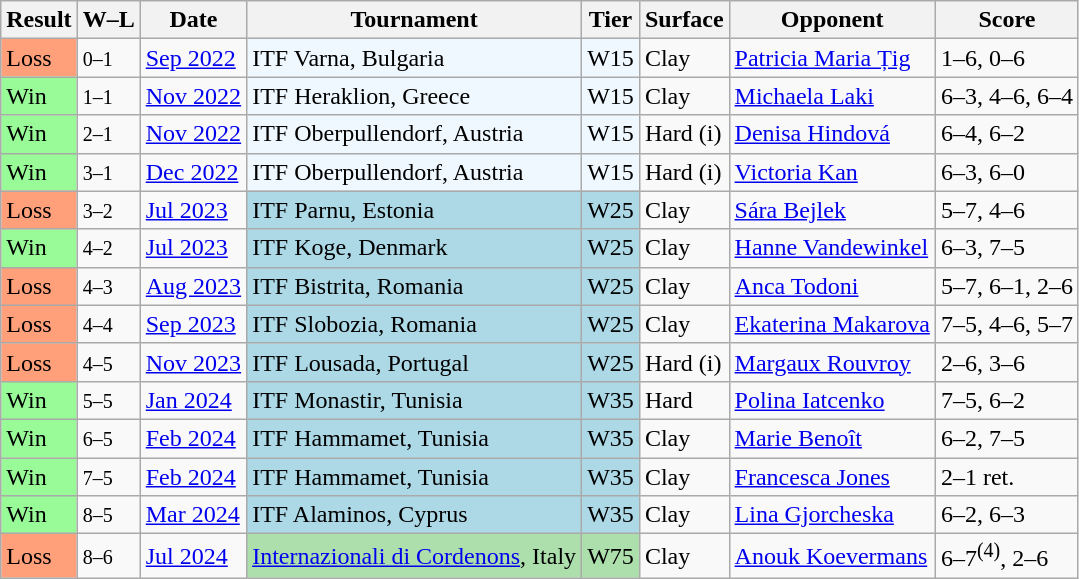<table class="sortable wikitable">
<tr>
<th>Result</th>
<th class="unsortable">W–L</th>
<th>Date</th>
<th>Tournament</th>
<th>Tier</th>
<th>Surface</th>
<th>Opponent</th>
<th class="unsortable">Score</th>
</tr>
<tr>
<td style="background:#ffa07a;">Loss</td>
<td><small>0–1</small></td>
<td><a href='#'>Sep 2022</a></td>
<td style="background:#f0f8ff;">ITF Varna, Bulgaria</td>
<td style="background:#f0f8ff;">W15</td>
<td>Clay</td>
<td> <a href='#'>Patricia Maria Țig</a></td>
<td>1–6, 0–6</td>
</tr>
<tr>
<td style="background:#98fb98;">Win</td>
<td><small>1–1</small></td>
<td><a href='#'>Nov 2022</a></td>
<td style="background:#f0f8ff;">ITF Heraklion, Greece</td>
<td style="background:#f0f8ff;">W15</td>
<td>Clay</td>
<td> <a href='#'>Michaela Laki</a></td>
<td>6–3, 4–6, 6–4</td>
</tr>
<tr>
<td style="background:#98fb98;">Win</td>
<td><small>2–1</small></td>
<td><a href='#'>Nov 2022</a></td>
<td style="background:#f0f8ff;">ITF Oberpullendorf, Austria</td>
<td style="background:#f0f8ff;">W15</td>
<td>Hard (i)</td>
<td> <a href='#'>Denisa Hindová</a></td>
<td>6–4, 6–2</td>
</tr>
<tr>
<td style="background:#98fb98;">Win</td>
<td><small>3–1</small></td>
<td><a href='#'>Dec 2022</a></td>
<td style="background:#f0f8ff;">ITF Oberpullendorf, Austria</td>
<td style="background:#f0f8ff;">W15</td>
<td>Hard (i)</td>
<td> <a href='#'>Victoria Kan</a></td>
<td>6–3, 6–0</td>
</tr>
<tr>
<td style="background:#ffa07a;">Loss</td>
<td><small>3–2</small></td>
<td><a href='#'>Jul 2023</a></td>
<td style="background:lightblue;">ITF Parnu, Estonia</td>
<td style="background:lightblue;">W25</td>
<td>Clay</td>
<td> <a href='#'>Sára Bejlek</a></td>
<td>5–7, 4–6</td>
</tr>
<tr>
<td style="background:#98fb98;">Win</td>
<td><small>4–2</small></td>
<td><a href='#'>Jul 2023</a></td>
<td style="background:lightblue;">ITF Koge, Denmark</td>
<td style="background:lightblue;">W25</td>
<td>Clay</td>
<td> <a href='#'>Hanne Vandewinkel</a></td>
<td>6–3, 7–5</td>
</tr>
<tr>
<td style="background:#ffa07a;">Loss</td>
<td><small>4–3</small></td>
<td><a href='#'>Aug 2023</a></td>
<td style="background:lightblue;">ITF Bistrita, Romania</td>
<td style="background:lightblue;">W25</td>
<td>Clay</td>
<td> <a href='#'>Anca Todoni</a></td>
<td>5–7, 6–1, 2–6</td>
</tr>
<tr>
<td style="background:#ffa07a;">Loss</td>
<td><small>4–4</small></td>
<td><a href='#'>Sep 2023</a></td>
<td style="background:lightblue;">ITF Slobozia, Romania</td>
<td style="background:lightblue;">W25</td>
<td>Clay</td>
<td> <a href='#'>Ekaterina Makarova</a></td>
<td>7–5, 4–6, 5–7</td>
</tr>
<tr>
<td style="background:#ffa07a;">Loss</td>
<td><small>4–5</small></td>
<td><a href='#'>Nov 2023</a></td>
<td style="background:lightblue;">ITF Lousada, Portugal</td>
<td style="background:lightblue;">W25</td>
<td>Hard (i)</td>
<td> <a href='#'>Margaux Rouvroy</a></td>
<td>2–6, 3–6</td>
</tr>
<tr>
<td style="background:#98fb98;">Win</td>
<td><small>5–5</small></td>
<td><a href='#'>Jan 2024</a></td>
<td style="background:lightblue;">ITF Monastir, Tunisia</td>
<td style="background:lightblue;">W35</td>
<td>Hard</td>
<td> <a href='#'>Polina Iatcenko</a></td>
<td>7–5, 6–2</td>
</tr>
<tr>
<td style="background:#98fb98;">Win</td>
<td><small>6–5</small></td>
<td><a href='#'>Feb 2024</a></td>
<td style="background:lightblue;">ITF Hammamet, Tunisia</td>
<td style="background:lightblue;">W35</td>
<td>Clay</td>
<td> <a href='#'>Marie Benoît</a></td>
<td>6–2, 7–5</td>
</tr>
<tr>
<td style="background:#98fb98;">Win</td>
<td><small>7–5</small></td>
<td><a href='#'>Feb 2024</a></td>
<td style="background:lightblue;">ITF Hammamet, Tunisia</td>
<td style="background:lightblue;">W35</td>
<td>Clay</td>
<td> <a href='#'>Francesca Jones</a></td>
<td>2–1 ret.</td>
</tr>
<tr>
<td style="background:#98fb98;">Win</td>
<td><small>8–5</small></td>
<td><a href='#'>Mar 2024</a></td>
<td style="background:lightblue;">ITF Alaminos, Cyprus</td>
<td style="background:lightblue;">W35</td>
<td>Clay</td>
<td> <a href='#'>Lina Gjorcheska</a></td>
<td>6–2, 6–3</td>
</tr>
<tr>
<td style="background:#ffa07a;">Loss</td>
<td><small>8–6</small></td>
<td><a href='#'>Jul 2024</a></td>
<td style="background:#addfad;"><a href='#'>Internazionali di Cordenons</a>, Italy</td>
<td style="background:#addfad;">W75</td>
<td>Clay</td>
<td> <a href='#'>Anouk Koevermans</a></td>
<td>6–7<sup>(4)</sup>, 2–6</td>
</tr>
</table>
